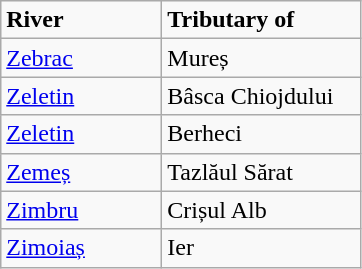<table class="wikitable">
<tr>
<td width="100pt"><strong>River</strong></td>
<td width="125pt"><strong>Tributary of</strong></td>
</tr>
<tr>
<td><a href='#'>Zebrac</a></td>
<td>Mureș</td>
</tr>
<tr>
<td><a href='#'>Zeletin</a></td>
<td>Bâsca Chiojdului</td>
</tr>
<tr>
<td><a href='#'>Zeletin</a></td>
<td>Berheci</td>
</tr>
<tr>
<td><a href='#'>Zemeș</a></td>
<td>Tazlăul Sărat</td>
</tr>
<tr>
<td><a href='#'>Zimbru</a></td>
<td>Crișul Alb</td>
</tr>
<tr>
<td><a href='#'>Zimoiaș</a></td>
<td>Ier</td>
</tr>
</table>
